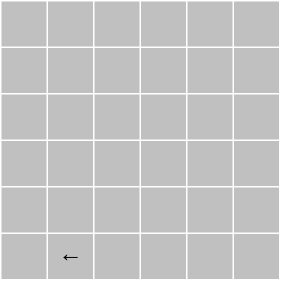<table border="0" cellpadding="0" cellspacing="1" style="text-align:center; background-color: white; color: black;">
<tr style="height:30px; background-color: silver;">
<td style="width:30px;"> </td>
<td style="width:30px;"> </td>
<td style="width:30px;"> </td>
<td style="width:30px;"> </td>
<td style="width:30px;"> </td>
<td style="width:30px;"> </td>
</tr>
<tr style="height:30px; background-color: silver;">
<td style="width:30px;"> </td>
<td style="width:30px;"> </td>
<td style="width:30px;"> </td>
<td style="width:30px;"> </td>
<td style="width:30px;"> </td>
<td style="width:30px;"> </td>
</tr>
<tr style="height:30px; background-color: silver;">
<td style="width:30px;"> </td>
<td style="width:30px;"> </td>
<td style="width:30px;"> </td>
<td style="width:30px;"> </td>
<td style="width:30px;"> </td>
<td style="width:30px;"> </td>
</tr>
<tr style="height:30px; background-color: silver;">
<td style="width:30px;"></td>
<td style="width:30px;"> </td>
<td style="width:30px;"> </td>
<td style="width:30px;"> </td>
<td style="width:30px;"> </td>
<td style="width:30px;"> </td>
</tr>
<tr style="height:30px; background-color: silver;">
<td style="width:30px;"> </td>
<td style="width:30px;"> </td>
<td style="width:30px;"> </td>
<td style="width:30px;"> </td>
<td style="width:30px;"> </td>
<td style="width:30px;"> </td>
</tr>
<tr style="height:30px; background-color: silver;">
<td style="width:30px;"></td>
<td style="width:30px;">←</td>
<td style="width:30px;"> </td>
<td style="width:30px;"></td>
<td style="width:30px;"></td>
<td style="width:30px;"> </td>
</tr>
</table>
